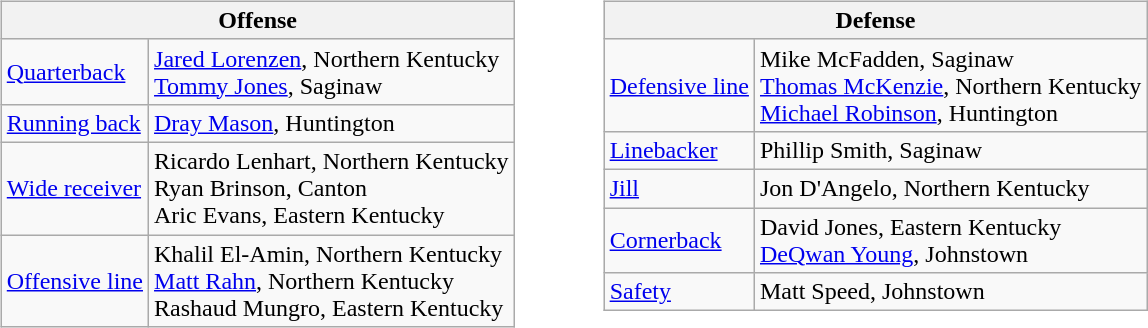<table border=0>
<tr valign="top">
<td><br><table class="wikitable">
<tr>
<th colspan="2">Offense</th>
</tr>
<tr>
<td><a href='#'>Quarterback</a></td>
<td><a href='#'>Jared Lorenzen</a>, Northern Kentucky<br><a href='#'>Tommy Jones</a>, Saginaw</td>
</tr>
<tr>
<td><a href='#'>Running back</a></td>
<td><a href='#'>Dray Mason</a>, Huntington</td>
</tr>
<tr>
<td><a href='#'>Wide receiver</a></td>
<td>Ricardo Lenhart, Northern Kentucky<br>Ryan Brinson, Canton<br>Aric Evans, Eastern Kentucky</td>
</tr>
<tr>
<td><a href='#'>Offensive line</a></td>
<td>Khalil El-Amin, Northern Kentucky<br><a href='#'>Matt Rahn</a>, Northern Kentucky<br>Rashaud Mungro, Eastern Kentucky</td>
</tr>
</table>
</td>
<td style="padding-left:40px;"><br><table class="wikitable">
<tr>
<th colspan="2">Defense</th>
</tr>
<tr>
<td><a href='#'>Defensive line</a></td>
<td>Mike McFadden, Saginaw<br><a href='#'>Thomas McKenzie</a>, Northern Kentucky<br><a href='#'>Michael Robinson</a>, Huntington</td>
</tr>
<tr>
<td><a href='#'>Linebacker</a></td>
<td>Phillip Smith, Saginaw</td>
</tr>
<tr>
<td><a href='#'>Jill</a></td>
<td>Jon D'Angelo, Northern Kentucky</td>
</tr>
<tr>
<td><a href='#'>Cornerback</a></td>
<td>David Jones, Eastern Kentucky<br><a href='#'>DeQwan Young</a>, Johnstown</td>
</tr>
<tr>
<td><a href='#'>Safety</a></td>
<td>Matt Speed, Johnstown</td>
</tr>
</table>
</td>
</tr>
</table>
